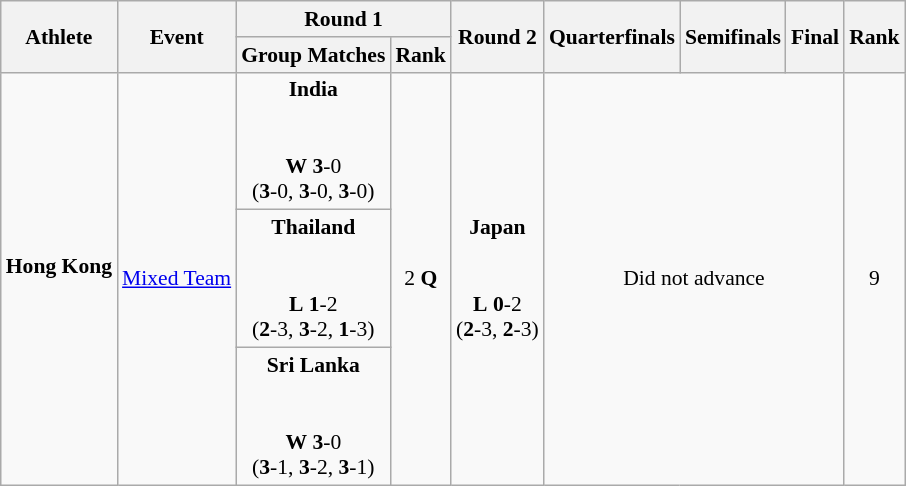<table class="wikitable" border="1" style="font-size:90%">
<tr>
<th rowspan=2>Athlete</th>
<th rowspan=2>Event</th>
<th colspan=2>Round 1</th>
<th rowspan=2>Round 2</th>
<th rowspan=2>Quarterfinals</th>
<th rowspan=2>Semifinals</th>
<th rowspan=2>Final</th>
<th rowspan=2>Rank</th>
</tr>
<tr>
<th>Group Matches</th>
<th>Rank</th>
</tr>
<tr>
<td rowspan=3><strong>Hong Kong</strong><br><br></td>
<td rowspan=3><a href='#'>Mixed Team</a></td>
<td align=center><strong>India</strong><br><br><br> <strong>W</strong> <strong>3</strong>-0 <br> (<strong>3</strong>-0, <strong>3</strong>-0, <strong>3</strong>-0)</td>
<td rowspan=3 align=center>2 <strong>Q</strong></td>
<td align=center rowspan=3><strong>Japan</strong><br><br><br> <strong>L</strong> <strong>0</strong>-2 <br> (<strong>2</strong>-3, <strong>2</strong>-3)</td>
<td rowspan=3 colspan=3 align=center>Did not advance</td>
<td rowspan=3 align=center>9</td>
</tr>
<tr>
<td align=center><strong>Thailand</strong><br><br><br> <strong>L</strong> <strong>1</strong>-2 <br> (<strong>2</strong>-3, <strong>3</strong>-2, <strong>1</strong>-3)</td>
</tr>
<tr>
<td align=center><strong>Sri Lanka</strong><br><br><br> <strong>W</strong> <strong>3</strong>-0 <br> (<strong>3</strong>-1, <strong>3</strong>-2, <strong>3</strong>-1)</td>
</tr>
</table>
